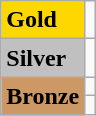<table class="wikitable">
<tr>
<td bgcolor="gold"><strong>Gold</strong></td>
<td></td>
</tr>
<tr>
<td bgcolor="silver"><strong>Silver</strong></td>
<td></td>
</tr>
<tr>
<td rowspan="2" bgcolor="#cc9966"><strong>Bronze</strong></td>
<td></td>
</tr>
<tr>
<td></td>
</tr>
</table>
